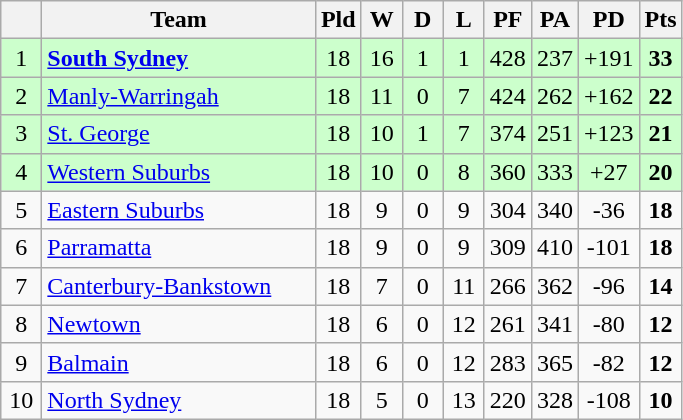<table class="wikitable" style="text-align:center;">
<tr>
<th width="20"></th>
<th width="175">Team</th>
<th width="20">Pld</th>
<th width="20">W</th>
<th width="20">D</th>
<th width="20">L</th>
<th width="20">PF</th>
<th width="20">PA</th>
<th width="20">PD</th>
<th width="20">Pts</th>
</tr>
<tr style="background: #ccffcc;">
<td>1</td>
<td style="text-align:left;"> <a href='#'><strong>South Sydney</strong></a></td>
<td>18</td>
<td>16</td>
<td>1</td>
<td>1</td>
<td>428</td>
<td>237</td>
<td>+191</td>
<td><strong>33</strong></td>
</tr>
<tr style="background: #ccffcc;">
<td>2</td>
<td style="text-align:left;"> <a href='#'>Manly-Warringah</a></td>
<td>18</td>
<td>11</td>
<td>0</td>
<td>7</td>
<td>424</td>
<td>262</td>
<td>+162</td>
<td><strong>22</strong></td>
</tr>
<tr style="background: #ccffcc;">
<td>3</td>
<td style="text-align:left;"> <a href='#'>St. George</a></td>
<td>18</td>
<td>10</td>
<td>1</td>
<td>7</td>
<td>374</td>
<td>251</td>
<td>+123</td>
<td><strong>21</strong></td>
</tr>
<tr style="background: #ccffcc;">
<td>4</td>
<td style="text-align:left;"> <a href='#'>Western Suburbs</a></td>
<td>18</td>
<td>10</td>
<td>0</td>
<td>8</td>
<td>360</td>
<td>333</td>
<td>+27</td>
<td><strong>20</strong></td>
</tr>
<tr>
<td>5</td>
<td style="text-align:left;"> <a href='#'>Eastern Suburbs</a></td>
<td>18</td>
<td>9</td>
<td>0</td>
<td>9</td>
<td>304</td>
<td>340</td>
<td>-36</td>
<td><strong>18</strong></td>
</tr>
<tr>
<td>6</td>
<td style="text-align:left;"> <a href='#'>Parramatta</a></td>
<td>18</td>
<td>9</td>
<td>0</td>
<td>9</td>
<td>309</td>
<td>410</td>
<td>-101</td>
<td><strong>18</strong></td>
</tr>
<tr>
<td>7</td>
<td style="text-align:left;"> <a href='#'>Canterbury-Bankstown</a></td>
<td>18</td>
<td>7</td>
<td>0</td>
<td>11</td>
<td>266</td>
<td>362</td>
<td>-96</td>
<td><strong>14</strong></td>
</tr>
<tr>
<td>8</td>
<td style="text-align:left;"> <a href='#'>Newtown</a></td>
<td>18</td>
<td>6</td>
<td>0</td>
<td>12</td>
<td>261</td>
<td>341</td>
<td>-80</td>
<td><strong>12</strong></td>
</tr>
<tr>
<td>9</td>
<td style="text-align:left;"> <a href='#'>Balmain</a></td>
<td>18</td>
<td>6</td>
<td>0</td>
<td>12</td>
<td>283</td>
<td>365</td>
<td>-82</td>
<td><strong>12</strong></td>
</tr>
<tr>
<td>10</td>
<td style="text-align:left;"> <a href='#'>North Sydney</a></td>
<td>18</td>
<td>5</td>
<td>0</td>
<td>13</td>
<td>220</td>
<td>328</td>
<td>-108</td>
<td><strong>10</strong></td>
</tr>
</table>
